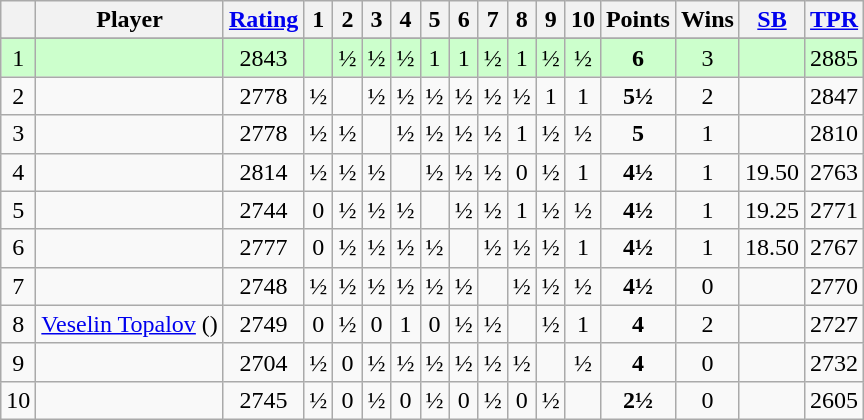<table class="wikitable" style="text-align: center;">
<tr>
<th></th>
<th>Player</th>
<th><a href='#'>Rating</a></th>
<th>1</th>
<th>2</th>
<th>3</th>
<th>4</th>
<th>5</th>
<th>6</th>
<th>7</th>
<th>8</th>
<th>9</th>
<th>10</th>
<th>Points</th>
<th>Wins</th>
<th><a href='#'>SB</a></th>
<th><a href='#'>TPR</a></th>
</tr>
<tr>
</tr>
<tr style="background:#ccffcc;">
<td>1</td>
<td align="left"><strong></strong></td>
<td>2843</td>
<td></td>
<td>½</td>
<td>½</td>
<td>½</td>
<td>1</td>
<td>1</td>
<td>½</td>
<td>1</td>
<td>½</td>
<td>½</td>
<td><strong>6</strong></td>
<td>3</td>
<td></td>
<td>2885</td>
</tr>
<tr>
<td>2</td>
<td align="left"></td>
<td>2778</td>
<td>½</td>
<td></td>
<td>½</td>
<td>½</td>
<td>½</td>
<td>½</td>
<td>½</td>
<td>½</td>
<td>1</td>
<td>1</td>
<td><strong>5½</strong></td>
<td>2</td>
<td></td>
<td>2847</td>
</tr>
<tr>
<td>3</td>
<td align="left"></td>
<td>2778</td>
<td>½</td>
<td>½</td>
<td></td>
<td>½</td>
<td>½</td>
<td>½</td>
<td>½</td>
<td>1</td>
<td>½</td>
<td>½</td>
<td><strong>5</strong></td>
<td>1</td>
<td></td>
<td>2810</td>
</tr>
<tr>
<td>4</td>
<td align="left"></td>
<td>2814</td>
<td>½</td>
<td>½</td>
<td>½</td>
<td></td>
<td>½</td>
<td>½</td>
<td>½</td>
<td>0</td>
<td>½</td>
<td>1</td>
<td><strong>4½</strong></td>
<td>1</td>
<td>19.50</td>
<td>2763</td>
</tr>
<tr>
<td>5</td>
<td align="left"></td>
<td>2744</td>
<td>0</td>
<td>½</td>
<td>½</td>
<td>½</td>
<td></td>
<td>½</td>
<td>½</td>
<td>1</td>
<td>½</td>
<td>½</td>
<td><strong>4½</strong></td>
<td>1</td>
<td>19.25</td>
<td>2771</td>
</tr>
<tr>
<td>6</td>
<td align="left"></td>
<td>2777</td>
<td>0</td>
<td>½</td>
<td>½</td>
<td>½</td>
<td>½</td>
<td></td>
<td>½</td>
<td>½</td>
<td>½</td>
<td>1</td>
<td><strong>4½</strong></td>
<td>1</td>
<td>18.50</td>
<td>2767</td>
</tr>
<tr>
<td>7</td>
<td align="left"></td>
<td>2748</td>
<td>½</td>
<td>½</td>
<td>½</td>
<td>½</td>
<td>½</td>
<td>½</td>
<td></td>
<td>½</td>
<td>½</td>
<td>½</td>
<td><strong>4½</strong></td>
<td>0</td>
<td></td>
<td>2770</td>
</tr>
<tr>
<td>8</td>
<td align="left"> <a href='#'>Veselin Topalov</a> ()</td>
<td>2749</td>
<td>0</td>
<td>½</td>
<td>0</td>
<td>1</td>
<td>0</td>
<td>½</td>
<td>½</td>
<td></td>
<td>½</td>
<td>1</td>
<td><strong>4</strong></td>
<td>2</td>
<td></td>
<td>2727</td>
</tr>
<tr>
<td>9</td>
<td align="left"></td>
<td>2704</td>
<td>½</td>
<td>0</td>
<td>½</td>
<td>½</td>
<td>½</td>
<td>½</td>
<td>½</td>
<td>½</td>
<td></td>
<td>½</td>
<td><strong>4</strong></td>
<td>0</td>
<td></td>
<td>2732</td>
</tr>
<tr>
<td>10</td>
<td align="left"></td>
<td>2745</td>
<td>½</td>
<td>0</td>
<td>½</td>
<td>0</td>
<td>½</td>
<td>0</td>
<td>½</td>
<td>0</td>
<td>½</td>
<td></td>
<td><strong>2½</strong></td>
<td>0</td>
<td></td>
<td>2605</td>
</tr>
</table>
